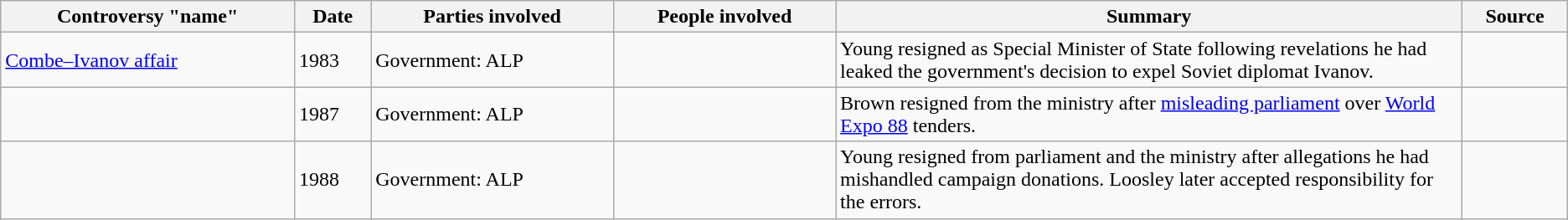<table Class="wikitable sortable">
<tr>
<th>Controversy "name"<br></th>
<th>Date<br></th>
<th>Parties involved<br></th>
<th>People involved<br></th>
<th width=40%>Summary<br></th>
<th>Source<br></th>
</tr>
<tr>
<td><a href='#'>Combe–Ivanov affair</a></td>
<td>1983</td>
<td>Government: ALP</td>
<td></td>
<td>Young resigned as Special Minister of State following revelations he had leaked the government's decision to expel Soviet diplomat Ivanov.</td>
<td></td>
</tr>
<tr>
<td></td>
<td>1987</td>
<td>Government: ALP</td>
<td></td>
<td>Brown resigned from the ministry after <a href='#'>misleading parliament</a> over <a href='#'>World Expo 88</a> tenders.</td>
<td></td>
</tr>
<tr>
<td></td>
<td>1988</td>
<td>Government: ALP</td>
<td></td>
<td>Young resigned from parliament and the ministry after allegations he had mishandled campaign donations. Loosley later accepted responsibility for the errors.</td>
<td></td>
</tr>
</table>
